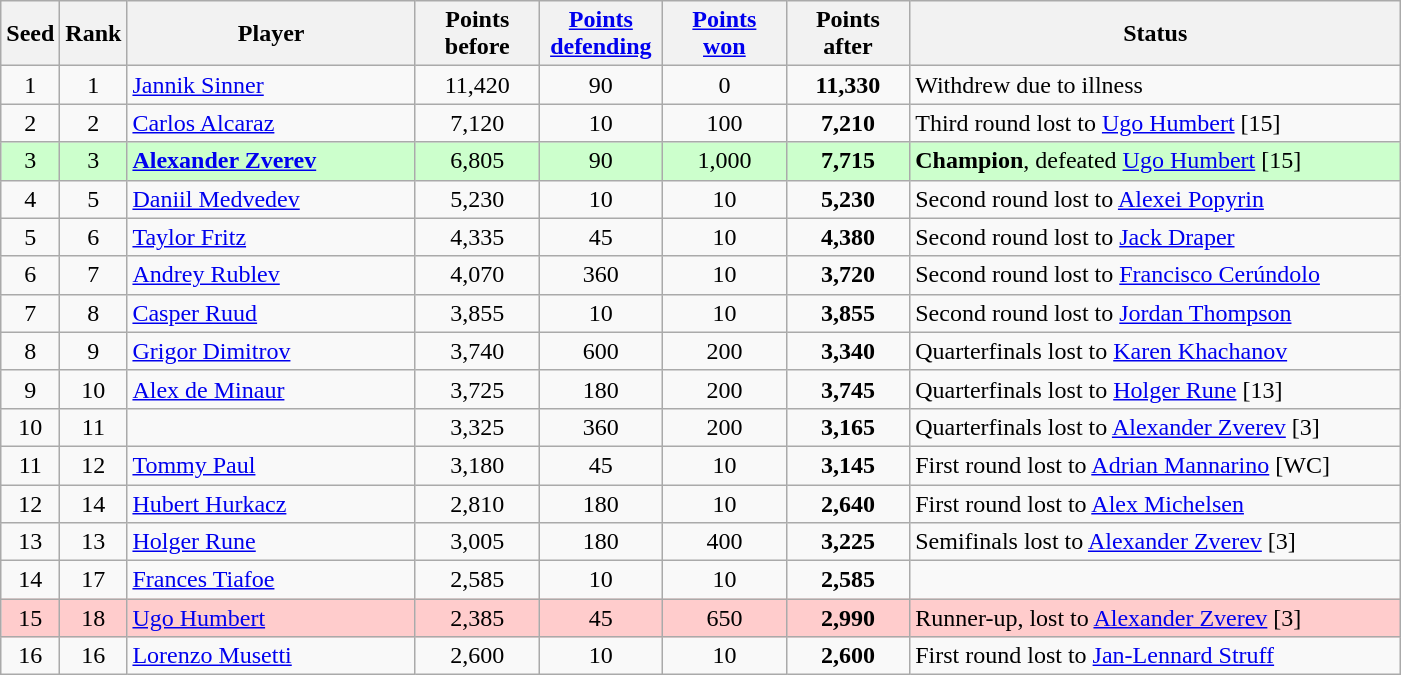<table class="wikitable sortable">
<tr>
<th style="width:30px;">Seed</th>
<th style="width:30px;">Rank</th>
<th style="width:185px;">Player</th>
<th style="width:75px;">Points before</th>
<th style="width:75px;"><a href='#'>Points defending</a></th>
<th style="width:75px;"><a href='#'>Points won</a></th>
<th style="width:75px;">Points after</th>
<th style="width:320px;">Status</th>
</tr>
<tr>
<td style="text-align:center;">1</td>
<td style="text-align:center;">1</td>
<td> <a href='#'>Jannik Sinner</a></td>
<td style="text-align:center;">11,420</td>
<td style="text-align:center;">90</td>
<td style="text-align:center;">0</td>
<td style="text-align:center;"><strong>11,330</strong></td>
<td>Withdrew due to illness</td>
</tr>
<tr>
<td style="text-align:center;">2</td>
<td style="text-align:center;">2</td>
<td> <a href='#'>Carlos Alcaraz</a></td>
<td style="text-align:center;">7,120</td>
<td style="text-align:center;">10</td>
<td style="text-align:center;">100</td>
<td style="text-align:center;"><strong>7,210</strong></td>
<td>Third round lost to  <a href='#'>Ugo Humbert</a> [15]</td>
</tr>
<tr style="background:#cfc">
<td style="text-align:center;">3</td>
<td style="text-align:center;">3</td>
<td> <strong><a href='#'>Alexander Zverev</a></strong></td>
<td style="text-align:center;">6,805</td>
<td style="text-align:center;">90</td>
<td style="text-align:center;">1,000</td>
<td style="text-align:center;"><strong>7,715</strong></td>
<td><strong>Champion</strong>, defeated  <a href='#'>Ugo Humbert</a> [15]</td>
</tr>
<tr>
<td style="text-align:center;">4</td>
<td style="text-align:center;">5</td>
<td> <a href='#'>Daniil Medvedev</a></td>
<td style="text-align:center;">5,230</td>
<td style="text-align:center;">10</td>
<td style="text-align:center;">10</td>
<td style="text-align:center;"><strong>5,230</strong></td>
<td>Second round lost to  <a href='#'>Alexei Popyrin</a></td>
</tr>
<tr>
<td style="text-align:center;">5</td>
<td style="text-align:center;">6</td>
<td> <a href='#'>Taylor Fritz</a></td>
<td style="text-align:center;">4,335</td>
<td style="text-align:center;">45</td>
<td style="text-align:center;">10</td>
<td style="text-align:center;"><strong>4,380</strong></td>
<td>Second round lost to  <a href='#'>Jack Draper</a></td>
</tr>
<tr>
<td style="text-align:center;">6</td>
<td style="text-align:center;">7</td>
<td> <a href='#'>Andrey Rublev</a></td>
<td style="text-align:center;">4,070</td>
<td style="text-align:center;">360</td>
<td style="text-align:center;">10</td>
<td style="text-align:center;"><strong>3,720</strong></td>
<td>Second round lost to  <a href='#'>Francisco Cerúndolo</a></td>
</tr>
<tr>
<td style="text-align:center;">7</td>
<td style="text-align:center;">8</td>
<td> <a href='#'>Casper Ruud</a></td>
<td style="text-align:center;">3,855</td>
<td style="text-align:center;">10</td>
<td style="text-align:center;">10</td>
<td style="text-align:center;"><strong>3,855</strong></td>
<td>Second round lost to  <a href='#'>Jordan Thompson</a></td>
</tr>
<tr>
<td style="text-align:center;">8</td>
<td style="text-align:center;">9</td>
<td> <a href='#'>Grigor Dimitrov</a></td>
<td style="text-align:center;">3,740</td>
<td style="text-align:center;">600</td>
<td style="text-align:center;">200</td>
<td style="text-align:center;"><strong>3,340</strong></td>
<td>Quarterfinals lost to  <a href='#'>Karen Khachanov</a></td>
</tr>
<tr>
<td style="text-align:center;">9</td>
<td style="text-align:center;">10</td>
<td> <a href='#'>Alex de Minaur</a></td>
<td style="text-align:center;">3,725</td>
<td style="text-align:center;">180</td>
<td style="text-align:center;">200</td>
<td style="text-align:center;"><strong>3,745</strong></td>
<td>Quarterfinals lost to  <a href='#'>Holger Rune</a> [13]</td>
</tr>
<tr>
<td style="text-align:center;">10</td>
<td style="text-align:center;">11</td>
<td></td>
<td style="text-align:center;">3,325</td>
<td style="text-align:center;">360</td>
<td style="text-align:center;">200</td>
<td style="text-align:center;"><strong>3,165</strong></td>
<td>Quarterfinals lost to  <a href='#'>Alexander Zverev</a> [3]</td>
</tr>
<tr>
<td style="text-align:center;">11</td>
<td style="text-align:center;">12</td>
<td> <a href='#'>Tommy Paul</a></td>
<td style="text-align:center;">3,180</td>
<td style="text-align:center;">45</td>
<td style="text-align:center;">10</td>
<td style="text-align:center;"><strong>3,145</strong></td>
<td>First round lost to  <a href='#'>Adrian Mannarino</a> [WC]</td>
</tr>
<tr>
<td style="text-align:center;">12</td>
<td style="text-align:center;">14</td>
<td> <a href='#'>Hubert Hurkacz</a></td>
<td style="text-align:center;">2,810</td>
<td style="text-align:center;">180</td>
<td style="text-align:center;">10</td>
<td style="text-align:center;"><strong>2,640</strong></td>
<td>First round lost to  <a href='#'>Alex Michelsen</a></td>
</tr>
<tr>
<td style="text-align:center;">13</td>
<td style="text-align:center;">13</td>
<td> <a href='#'>Holger Rune</a></td>
<td style="text-align:center;">3,005</td>
<td style="text-align:center;">180</td>
<td style="text-align:center;">400</td>
<td style="text-align:center;"><strong>3,225</strong></td>
<td>Semifinals lost to  <a href='#'>Alexander Zverev</a> [3]</td>
</tr>
<tr>
<td style="text-align:center;">14</td>
<td style="text-align:center;">17</td>
<td> <a href='#'>Frances Tiafoe</a></td>
<td style="text-align:center;">2,585</td>
<td style="text-align:center;">10</td>
<td style="text-align:center;">10</td>
<td style="text-align:center;"><strong>2,585</strong></td>
<td></td>
</tr>
<tr bgcolor=#fcc>
<td style="text-align:center;">15</td>
<td style="text-align:center;">18</td>
<td> <a href='#'>Ugo Humbert</a></td>
<td style="text-align:center;">2,385</td>
<td style="text-align:center;">45</td>
<td style="text-align:center;">650</td>
<td style="text-align:center;"><strong>2,990</strong></td>
<td>Runner-up, lost to  <a href='#'>Alexander Zverev</a> [3]</td>
</tr>
<tr>
<td style="text-align:center;">16</td>
<td style="text-align:center;">16</td>
<td> <a href='#'>Lorenzo Musetti</a></td>
<td style="text-align:center;">2,600</td>
<td style="text-align:center;">10</td>
<td style="text-align:center;">10</td>
<td style="text-align:center;"><strong>2,600</strong></td>
<td>First round lost to  <a href='#'>Jan-Lennard Struff</a></td>
</tr>
</table>
